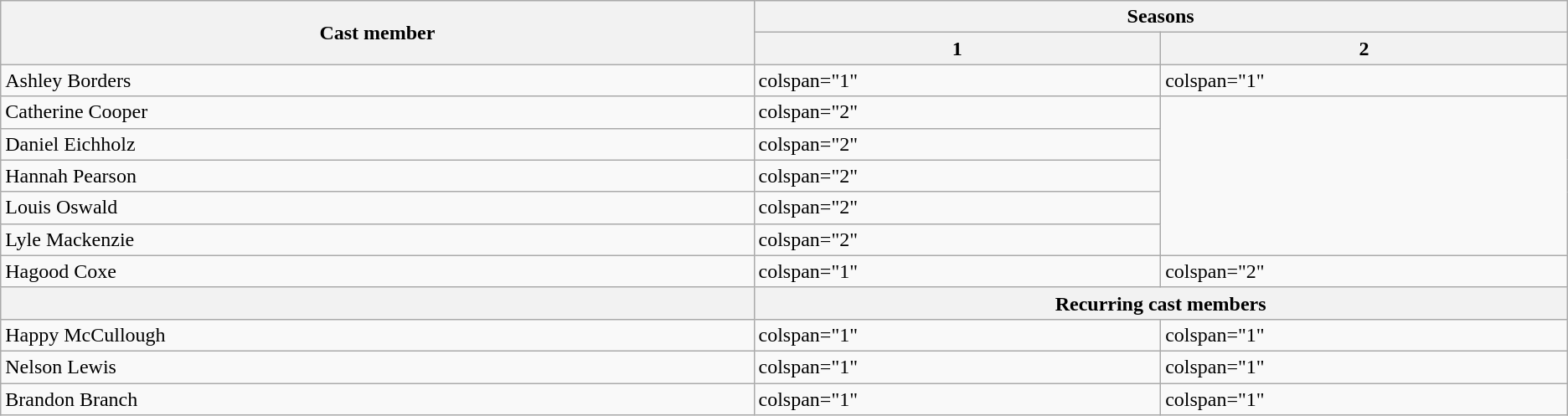<table class="wikitable plainrowheaders">
<tr>
<th rowspan="2" style="width:10%;">Cast member</th>
<th colspan="2">Seasons</th>
</tr>
<tr>
<th style="width:5%;">1</th>
<th style="width:5%;">2</th>
</tr>
<tr>
<td>Ashley Borders</td>
<td>colspan="1" </td>
<td>colspan="1" </td>
</tr>
<tr>
<td>Catherine Cooper</td>
<td>colspan="2" </td>
</tr>
<tr>
<td>Daniel Eichholz</td>
<td>colspan="2" </td>
</tr>
<tr>
<td>Hannah Pearson</td>
<td>colspan="2" </td>
</tr>
<tr>
<td>Louis Oswald</td>
<td>colspan="2" </td>
</tr>
<tr>
<td>Lyle Mackenzie</td>
<td>colspan="2" </td>
</tr>
<tr>
<td>Hagood Coxe</td>
<td>colspan="1" </td>
<td>colspan="2" </td>
</tr>
<tr>
<th rowspan="1" style="width:10%;"></th>
<th colspan="2">Recurring cast members</th>
</tr>
<tr>
<td scope="row">Happy McCullough</td>
<td>colspan="1" </td>
<td>colspan="1" </td>
</tr>
<tr>
<td scope="row">Nelson Lewis</td>
<td>colspan="1" </td>
<td>colspan="1" </td>
</tr>
<tr>
<td scope="row">Brandon Branch</td>
<td>colspan="1" </td>
<td>colspan="1" </td>
</tr>
</table>
